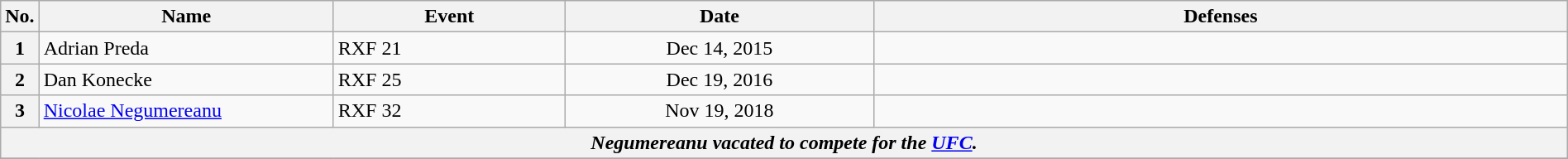<table class="wikitable" width=100%>
<tr>
<th width=1%>No.</th>
<th width=19%>Name</th>
<th width=15%>Event</th>
<th width=20%>Date</th>
<th width=45%>Defenses</th>
</tr>
<tr>
<th>1</th>
<td> Adrian Preda <br></td>
<td>RXF 21 <br></td>
<td align=center>Dec 14, 2015</td>
<td></td>
</tr>
<tr>
<th>2</th>
<td> Dan Konecke</td>
<td>RXF 25 <br></td>
<td align=center>Dec 19, 2016</td>
<td></td>
</tr>
<tr>
<th>3</th>
<td> <a href='#'>Nicolae Negumereanu</a></td>
<td>RXF 32 <br></td>
<td align=center>Nov 19, 2018</td>
<td></td>
</tr>
<tr>
<th colspan=5 align=center><em>Negumereanu vacated to compete for the <a href='#'>UFC</a>.</em></th>
</tr>
<tr>
</tr>
</table>
